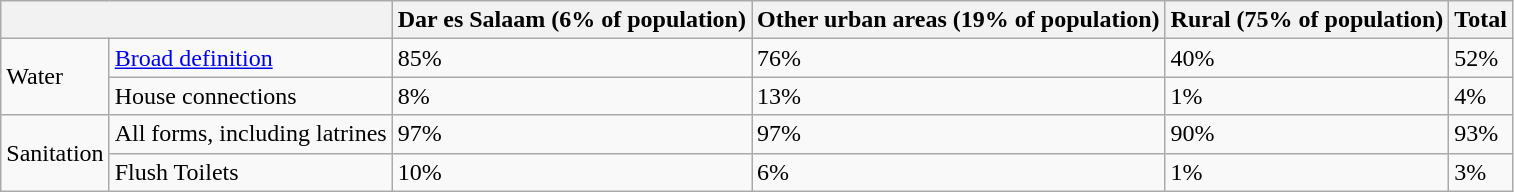<table class="wikitable">
<tr>
<th colspan=2></th>
<th>Dar es Salaam (6% of population) </th>
<th>Other urban areas (19% of population)</th>
<th>Rural (75% of population) </th>
<th>Total</th>
</tr>
<tr>
<td rowspan=2>Water</td>
<td><a href='#'>Broad definition</a></td>
<td>85%</td>
<td>76%</td>
<td>40%</td>
<td>52%</td>
</tr>
<tr>
<td>House connections</td>
<td>8%</td>
<td>13%</td>
<td>1%</td>
<td>4%</td>
</tr>
<tr>
<td rowspan=2>Sanitation</td>
<td>All forms, including latrines</td>
<td>97%</td>
<td>97%</td>
<td>90%</td>
<td>93%</td>
</tr>
<tr>
<td>Flush Toilets</td>
<td>10%</td>
<td>6%</td>
<td>1%</td>
<td>3%</td>
</tr>
</table>
